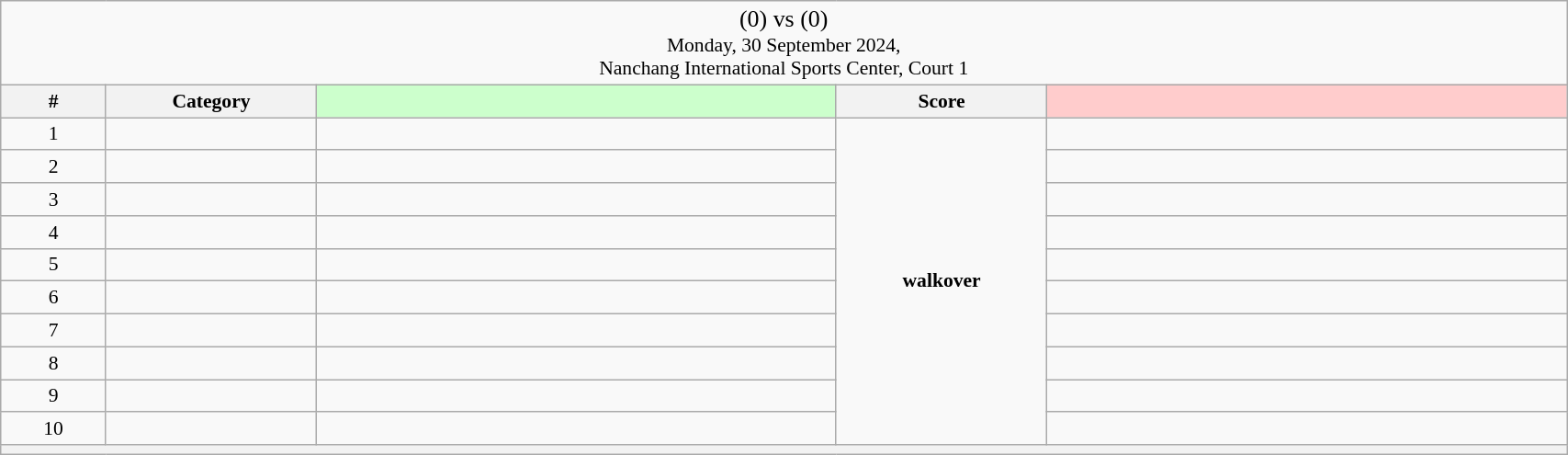<table class="wikitable mw-collapsible mw-collapsed" style="font-size:90%; text-align:center" width="90%">
<tr>
<td colspan="5"><big>(0) <strong></strong> vs  (0)</big><br>Monday, 30 September 2024, <br>Nanchang International Sports Center, Court 1</td>
</tr>
<tr>
<th width="25">#</th>
<th width="50">Category</th>
<th style="background-color:#CCFFCC" width="150"></th>
<th width="50">Score<br></th>
<th style="background-color:#FFCCCC" width="150"></th>
</tr>
<tr>
<td>1</td>
<td></td>
<td align="right"></td>
<td rowspan="10"><strong>walkover</strong></td>
<td align="left"></td>
</tr>
<tr>
<td>2</td>
<td></td>
<td align="right"></td>
<td align="left"></td>
</tr>
<tr>
<td>3</td>
<td></td>
<td align="right"></td>
<td align="left"></td>
</tr>
<tr>
<td>4</td>
<td></td>
<td align="right"></td>
<td align="left"></td>
</tr>
<tr>
<td>5</td>
<td></td>
<td align="right"></td>
<td align="left"></td>
</tr>
<tr>
<td>6</td>
<td></td>
<td align="right"></td>
<td align="left"></td>
</tr>
<tr>
<td>7</td>
<td></td>
<td align="right"></td>
<td align="left"></td>
</tr>
<tr>
<td>8</td>
<td></td>
<td align="right"></td>
<td align="left"></td>
</tr>
<tr>
<td>9</td>
<td></td>
<td align="right"></td>
<td align="left"></td>
</tr>
<tr>
<td>10</td>
<td></td>
<td align="right"></td>
<td align="left"></td>
</tr>
<tr>
<th colspan="5"></th>
</tr>
</table>
